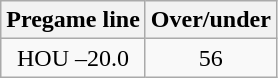<table class="wikitable">
<tr align="center">
<th style=>Pregame line</th>
<th style=>Over/under</th>
</tr>
<tr align="center">
<td>HOU –20.0</td>
<td>56</td>
</tr>
</table>
